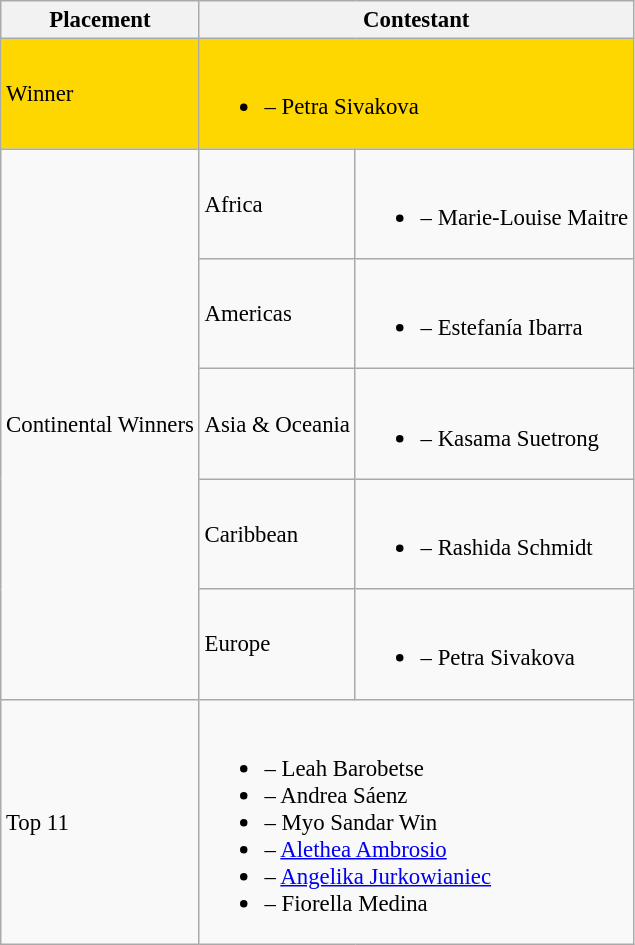<table class="wikitable sortable" style="font-size:95%;">
<tr>
<th>Placement</th>
<th colspan="2">Contestant</th>
</tr>
<tr style="background:gold;">
<td>Winner</td>
<td colspan="2"><br><ul><li> – Petra Sivakova</li></ul></td>
</tr>
<tr>
<td rowspan="5">Continental Winners</td>
<td>Africa</td>
<td><br><ul><li> – Marie-Louise Maitre</li></ul></td>
</tr>
<tr>
<td>Americas</td>
<td><br><ul><li> – Estefanía Ibarra</li></ul></td>
</tr>
<tr>
<td>Asia & Oceania</td>
<td><br><ul><li> – Kasama Suetrong</li></ul></td>
</tr>
<tr>
<td>Caribbean</td>
<td><br><ul><li> – Rashida Schmidt</li></ul></td>
</tr>
<tr>
<td>Europe</td>
<td><br><ul><li> – Petra Sivakova</li></ul></td>
</tr>
<tr>
<td>Top 11</td>
<td colspan="2" rowspan="1"><br><ul><li> – Leah Barobetse</li><li> – Andrea Sáenz</li><li> – Myo Sandar Win</li><li> – <a href='#'>Alethea Ambrosio</a></li><li> – <a href='#'>Angelika Jurkowianiec</a></li><li> – Fiorella Medina</li></ul></td>
</tr>
</table>
